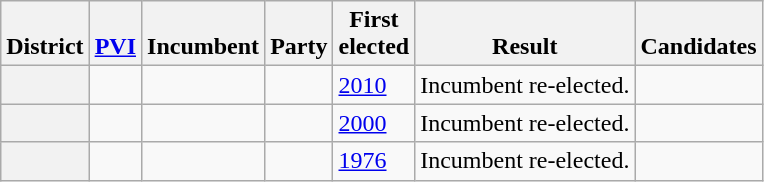<table class="wikitable sortable">
<tr valign=bottom>
<th>District</th>
<th><a href='#'>PVI</a></th>
<th>Incumbent</th>
<th>Party</th>
<th>First<br>elected</th>
<th>Result</th>
<th>Candidates</th>
</tr>
<tr>
<th></th>
<td></td>
<td></td>
<td></td>
<td><a href='#'>2010</a></td>
<td>Incumbent re-elected.</td>
<td nowrap></td>
</tr>
<tr>
<th></th>
<td></td>
<td></td>
<td></td>
<td><a href='#'>2000</a></td>
<td>Incumbent re-elected.</td>
<td nowrap></td>
</tr>
<tr>
<th></th>
<td></td>
<td></td>
<td></td>
<td><a href='#'>1976</a></td>
<td>Incumbent re-elected.</td>
<td nowrap></td>
</tr>
</table>
